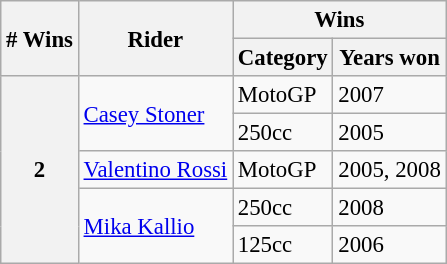<table class="wikitable" style="font-size: 95%;">
<tr>
<th rowspan=2># Wins</th>
<th rowspan=2>Rider</th>
<th colspan=2>Wins</th>
</tr>
<tr>
<th>Category</th>
<th>Years won</th>
</tr>
<tr>
<th rowspan=5>2</th>
<td rowspan=2> <a href='#'>Casey Stoner</a></td>
<td>MotoGP</td>
<td>2007</td>
</tr>
<tr>
<td>250cc</td>
<td>2005</td>
</tr>
<tr>
<td> <a href='#'>Valentino Rossi</a></td>
<td>MotoGP</td>
<td>2005, 2008</td>
</tr>
<tr>
<td rowspan=2> <a href='#'>Mika Kallio</a></td>
<td>250cc</td>
<td>2008</td>
</tr>
<tr>
<td>125cc</td>
<td>2006</td>
</tr>
</table>
